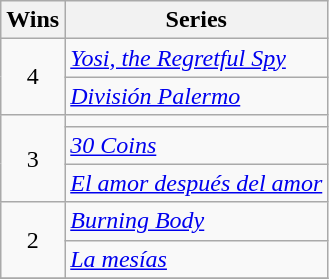<table class="wikitable">
<tr>
<th>Wins</th>
<th>Series</th>
</tr>
<tr>
<td rowspan="2" style="text-align:center">4</td>
<td><em><a href='#'>Yosi, the Regretful Spy</a></em></td>
</tr>
<tr>
<td><em><a href='#'>División Palermo</a></em></td>
</tr>
<tr>
<td rowspan="3" style="text-align:center">3</td>
<td><em></em></td>
</tr>
<tr>
<td><em><a href='#'>30 Coins</a></em></td>
</tr>
<tr>
<td><em><a href='#'>El amor después del amor</a></em></td>
</tr>
<tr>
<td rowspan="2" style="text-align:center">2</td>
<td><em><a href='#'>Burning Body</a></em></td>
</tr>
<tr>
<td><em><a href='#'>La mesías</a></em></td>
</tr>
<tr>
</tr>
</table>
